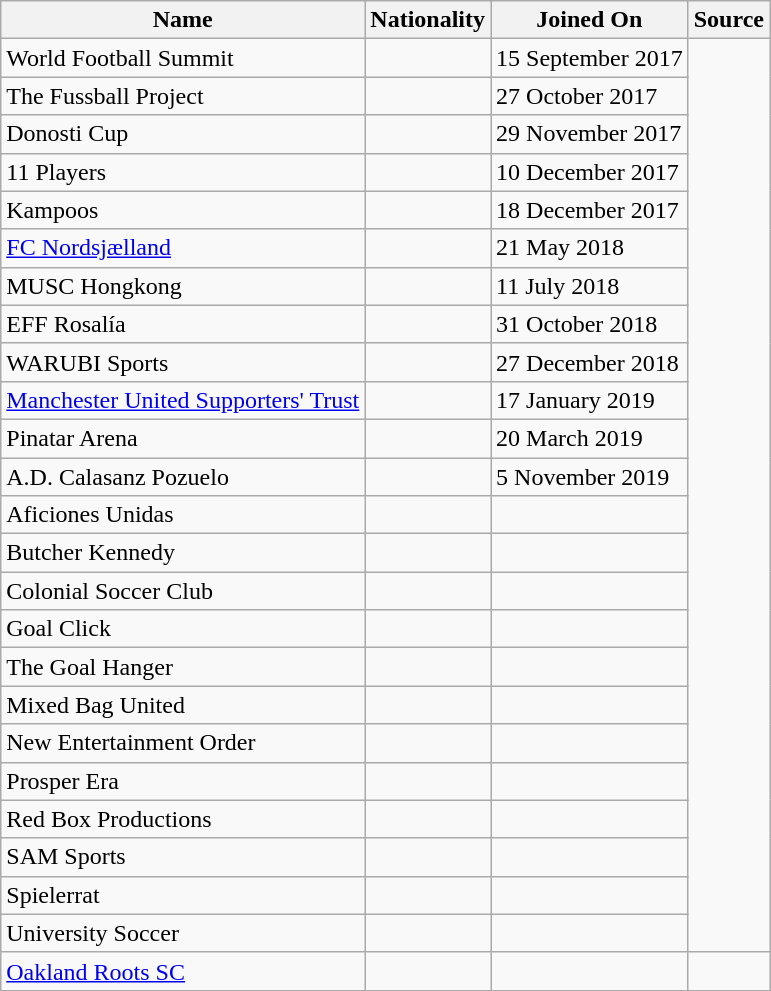<table class="wikitable" style="margin-right: 0;">
<tr>
<th>Name</th>
<th>Nationality</th>
<th>Joined On</th>
<th>Source</th>
</tr>
<tr>
<td>World Football Summit</td>
<td></td>
<td>15 September 2017</td>
<td rowspan="24"></td>
</tr>
<tr>
<td>The Fussball Project</td>
<td></td>
<td>27 October 2017</td>
</tr>
<tr>
<td>Donosti Cup</td>
<td></td>
<td>29 November 2017</td>
</tr>
<tr>
<td>11 Players</td>
<td></td>
<td>10 December 2017</td>
</tr>
<tr>
<td>Kampoos</td>
<td></td>
<td>18 December 2017</td>
</tr>
<tr>
<td><a href='#'>FC Nordsjælland</a></td>
<td></td>
<td>21 May 2018</td>
</tr>
<tr>
<td>MUSC Hongkong</td>
<td></td>
<td>11 July 2018</td>
</tr>
<tr>
<td>EFF Rosalía</td>
<td></td>
<td>31 October 2018</td>
</tr>
<tr>
<td>WARUBI Sports</td>
<td></td>
<td>27 December 2018</td>
</tr>
<tr>
<td><a href='#'>Manchester United Supporters' Trust</a></td>
<td></td>
<td>17 January 2019</td>
</tr>
<tr>
<td>Pinatar Arena</td>
<td></td>
<td>20 March 2019</td>
</tr>
<tr>
<td>A.D. Calasanz Pozuelo</td>
<td></td>
<td>5 November 2019</td>
</tr>
<tr>
<td>Aficiones Unidas</td>
<td></td>
<td></td>
</tr>
<tr>
<td>Butcher Kennedy</td>
<td></td>
<td></td>
</tr>
<tr>
<td>Colonial Soccer Club</td>
<td></td>
<td></td>
</tr>
<tr>
<td>Goal Click</td>
<td></td>
<td></td>
</tr>
<tr>
<td>The Goal Hanger</td>
<td></td>
<td></td>
</tr>
<tr>
<td>Mixed Bag United</td>
<td></td>
<td></td>
</tr>
<tr>
<td>New Entertainment Order</td>
<td></td>
<td></td>
</tr>
<tr>
<td>Prosper Era</td>
<td></td>
<td></td>
</tr>
<tr>
<td>Red Box Productions</td>
<td></td>
<td></td>
</tr>
<tr>
<td>SAM Sports</td>
<td></td>
<td></td>
</tr>
<tr>
<td>Spielerrat</td>
<td></td>
<td></td>
</tr>
<tr>
<td>University Soccer</td>
<td></td>
<td></td>
</tr>
<tr>
<td><a href='#'>Oakland Roots SC</a></td>
<td></td>
<td></td>
</tr>
</table>
